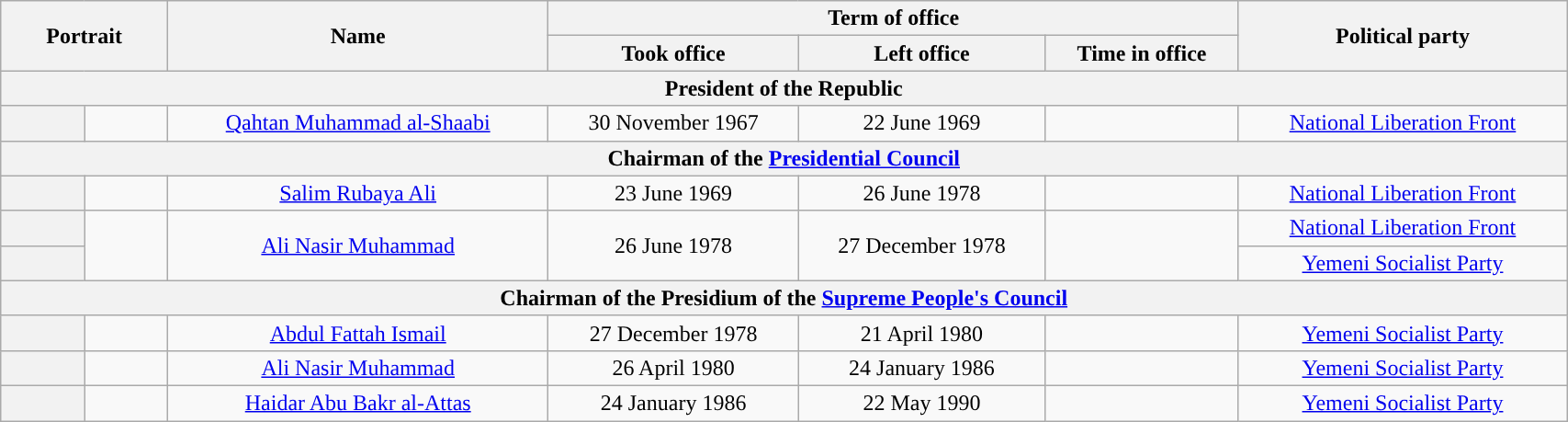<table class="wikitable" style="text-align:center; border:1px #aaf solid; width:90%;">
<tr>
<th rowspan="2" colspan="2" width="80px">Portrait</th>
<th rowspan="2">Name<br></th>
<th colspan="3">Term of office</th>
<th rowspan="2">Political party</th>
</tr>
<tr>
<th>Took office</th>
<th>Left office</th>
<th>Time in office</th>
</tr>
<tr>
<th colspan="7">President of the Republic</th>
</tr>
<tr>
<th style="background:"></th>
<td></td>
<td><a href='#'>Qahtan Muhammad al-Shaabi</a><br></td>
<td>30 November 1967</td>
<td>22 June 1969<br></td>
<td></td>
<td><a href='#'>National Liberation Front</a></td>
</tr>
<tr>
<th colspan="7">Chairman of the <a href='#'>Presidential Council</a></th>
</tr>
<tr>
<th style="background:"></th>
<td></td>
<td><a href='#'>Salim Rubaya Ali</a><br></td>
<td>23 June 1969</td>
<td>26 June 1978<br></td>
<td></td>
<td><a href='#'>National Liberation Front</a></td>
</tr>
<tr>
<th style="background:"></th>
<td rowspan=2></td>
<td rowspan=2><a href='#'>Ali Nasir Muhammad</a><br></td>
<td rowspan=2>26 June 1978</td>
<td rowspan=2>27 December 1978</td>
<td rowspan=2></td>
<td><a href='#'>National Liberation Front</a><br></td>
</tr>
<tr>
<th style="background:"></th>
<td><a href='#'>Yemeni Socialist Party</a></td>
</tr>
<tr>
<th colspan="7">Chairman of the Presidium of the <a href='#'>Supreme People's Council</a></th>
</tr>
<tr>
<th style="background:"></th>
<td></td>
<td><a href='#'>Abdul Fattah Ismail</a><br></td>
<td>27 December 1978</td>
<td>21 April 1980</td>
<td></td>
<td><a href='#'>Yemeni Socialist Party</a></td>
</tr>
<tr>
<th style="background:"></th>
<td></td>
<td><a href='#'>Ali Nasir Muhammad</a><br></td>
<td>26 April 1980</td>
<td>24 January 1986<br></td>
<td></td>
<td><a href='#'>Yemeni Socialist Party</a></td>
</tr>
<tr>
<th style="background:"></th>
<td></td>
<td><a href='#'>Haidar Abu Bakr al-Attas</a><br></td>
<td>24 January 1986</td>
<td>22 May 1990</td>
<td></td>
<td><a href='#'>Yemeni Socialist Party</a></td>
</tr>
</table>
